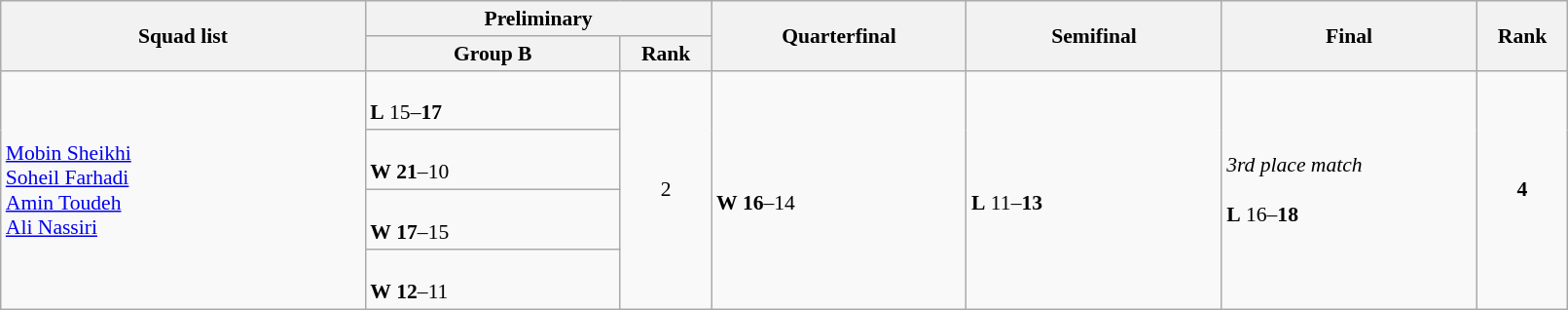<table class="wikitable" width="85%" style="text-align:left; font-size:90%">
<tr>
<th rowspan="2" width="20%">Squad list</th>
<th colspan="2">Preliminary</th>
<th rowspan="2" width="14%">Quarterfinal</th>
<th rowspan="2" width="14%">Semifinal</th>
<th rowspan="2" width="14%">Final</th>
<th rowspan="2" width="5%">Rank</th>
</tr>
<tr>
<th width="14%">Group B</th>
<th width="5%">Rank</th>
</tr>
<tr>
<td rowspan="4"><a href='#'>Mobin Sheikhi</a><br><a href='#'>Soheil Farhadi</a><br><a href='#'>Amin Toudeh</a><br><a href='#'>Ali Nassiri</a></td>
<td><br><strong>L</strong> 15–<strong>17</strong></td>
<td rowspan="4" align=center>2 <strong></strong></td>
<td rowspan="4"><br><strong>W</strong> <strong>16</strong>–14</td>
<td rowspan="4"><br><strong>L</strong> 11–<strong>13</strong></td>
<td rowspan="4"><em>3rd place match</em><br><br><strong>L</strong> 16–<strong>18</strong></td>
<td rowspan="4" align="center"><strong>4</strong></td>
</tr>
<tr>
<td><br><strong>W</strong> <strong>21</strong>–10</td>
</tr>
<tr>
<td><br><strong>W</strong> <strong>17</strong>–15</td>
</tr>
<tr>
<td><br><strong>W</strong> <strong>12</strong>–11</td>
</tr>
</table>
